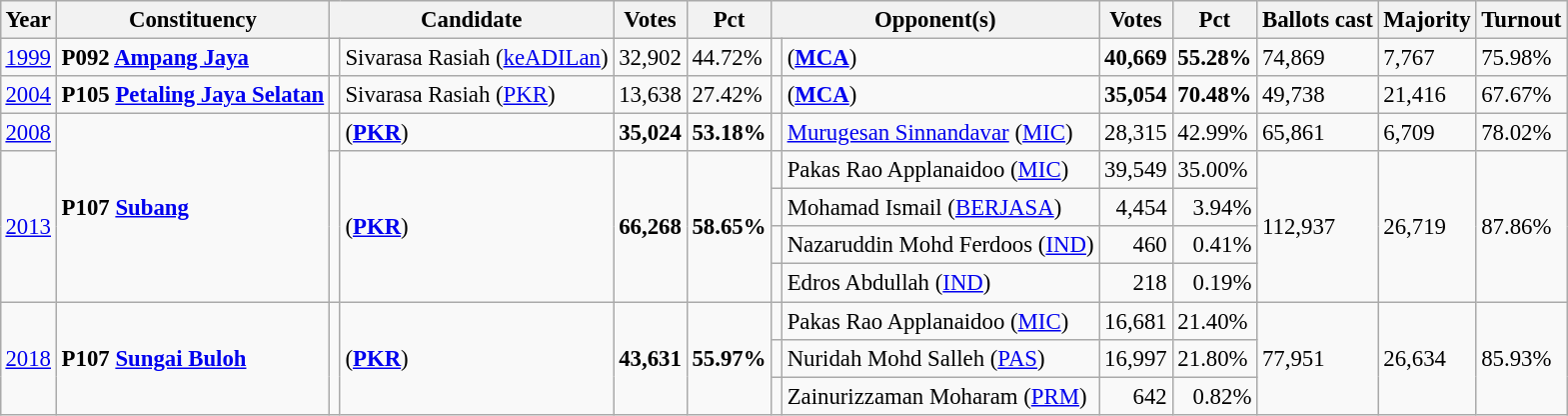<table class="wikitable" style="margin:0.5em ; font-size:95%">
<tr>
<th>Year</th>
<th>Constituency</th>
<th colspan=2>Candidate</th>
<th>Votes</th>
<th>Pct</th>
<th colspan=2>Opponent(s)</th>
<th>Votes</th>
<th>Pct</th>
<th>Ballots cast</th>
<th>Majority</th>
<th>Turnout</th>
</tr>
<tr>
<td><a href='#'>1999</a></td>
<td><strong>P092 <a href='#'>Ampang Jaya</a></strong></td>
<td></td>
<td>Sivarasa Rasiah (<a href='#'>keADILan</a>)</td>
<td align="right">32,902</td>
<td>44.72%</td>
<td></td>
<td> (<a href='#'><strong>MCA</strong></a>)</td>
<td align="right"><strong>40,669</strong></td>
<td><strong>55.28%</strong></td>
<td>74,869</td>
<td>7,767</td>
<td>75.98%</td>
</tr>
<tr>
<td><a href='#'>2004</a></td>
<td><strong>P105 <a href='#'>Petaling Jaya Selatan</a></strong></td>
<td></td>
<td>Sivarasa Rasiah (<a href='#'>PKR</a>)</td>
<td align="right">13,638</td>
<td>27.42%</td>
<td></td>
<td> (<a href='#'><strong>MCA</strong></a>)</td>
<td align="right"><strong>35,054</strong></td>
<td><strong>70.48%</strong></td>
<td>49,738</td>
<td>21,416</td>
<td>67.67%</td>
</tr>
<tr>
<td><a href='#'>2008</a></td>
<td rowspan="5"><strong>P107 <a href='#'>Subang</a></strong></td>
<td></td>
<td> (<a href='#'><strong>PKR</strong></a>)</td>
<td align="right"><strong>35,024</strong></td>
<td><strong>53.18%</strong></td>
<td></td>
<td><a href='#'>Murugesan Sinnandavar</a> (<a href='#'>MIC</a>)</td>
<td align="right">28,315</td>
<td>42.99%</td>
<td>65,861</td>
<td>6,709</td>
<td>78.02%</td>
</tr>
<tr>
<td rowspan=4><a href='#'>2013</a></td>
<td rowspan=4 ></td>
<td rowspan=4> (<a href='#'><strong>PKR</strong></a>)</td>
<td rowspan=4 align="right"><strong>66,268</strong></td>
<td rowspan=4><strong>58.65%</strong></td>
<td></td>
<td>Pakas Rao Applanaidoo (<a href='#'>MIC</a>)</td>
<td align="right">39,549</td>
<td>35.00%</td>
<td rowspan=4>112,937</td>
<td rowspan=4>26,719</td>
<td rowspan=4>87.86%</td>
</tr>
<tr>
<td bgcolor=></td>
<td>Mohamad Ismail (<a href='#'>BERJASA</a>)</td>
<td align="right">4,454</td>
<td align=right>3.94%</td>
</tr>
<tr>
<td></td>
<td>Nazaruddin Mohd Ferdoos (<a href='#'>IND</a>)</td>
<td align="right">460</td>
<td align=right>0.41%</td>
</tr>
<tr>
<td></td>
<td>Edros Abdullah (<a href='#'>IND</a>)</td>
<td align="right">218</td>
<td align=right>0.19%</td>
</tr>
<tr>
<td rowspan=3><a href='#'>2018</a></td>
<td rowspan=3><strong>P107 <a href='#'>Sungai Buloh</a></strong></td>
<td rowspan=3 ></td>
<td rowspan=3> (<a href='#'><strong>PKR</strong></a>)</td>
<td rowspan=3 align="right"><strong>43,631</strong></td>
<td rowspan=3><strong>55.97%</strong></td>
<td></td>
<td>Pakas Rao Applanaidoo (<a href='#'>MIC</a>)</td>
<td align="right">16,681</td>
<td>21.40%</td>
<td rowspan=3>77,951</td>
<td rowspan=3>26,634</td>
<td rowspan=3>85.93%</td>
</tr>
<tr>
<td></td>
<td>Nuridah Mohd Salleh (<a href='#'>PAS</a>)</td>
<td align="right">16,997</td>
<td>21.80%</td>
</tr>
<tr>
<td bgcolor=></td>
<td>Zainurizzaman Moharam (<a href='#'>PRM</a>)</td>
<td align="right">642</td>
<td align=right>0.82%</td>
</tr>
</table>
